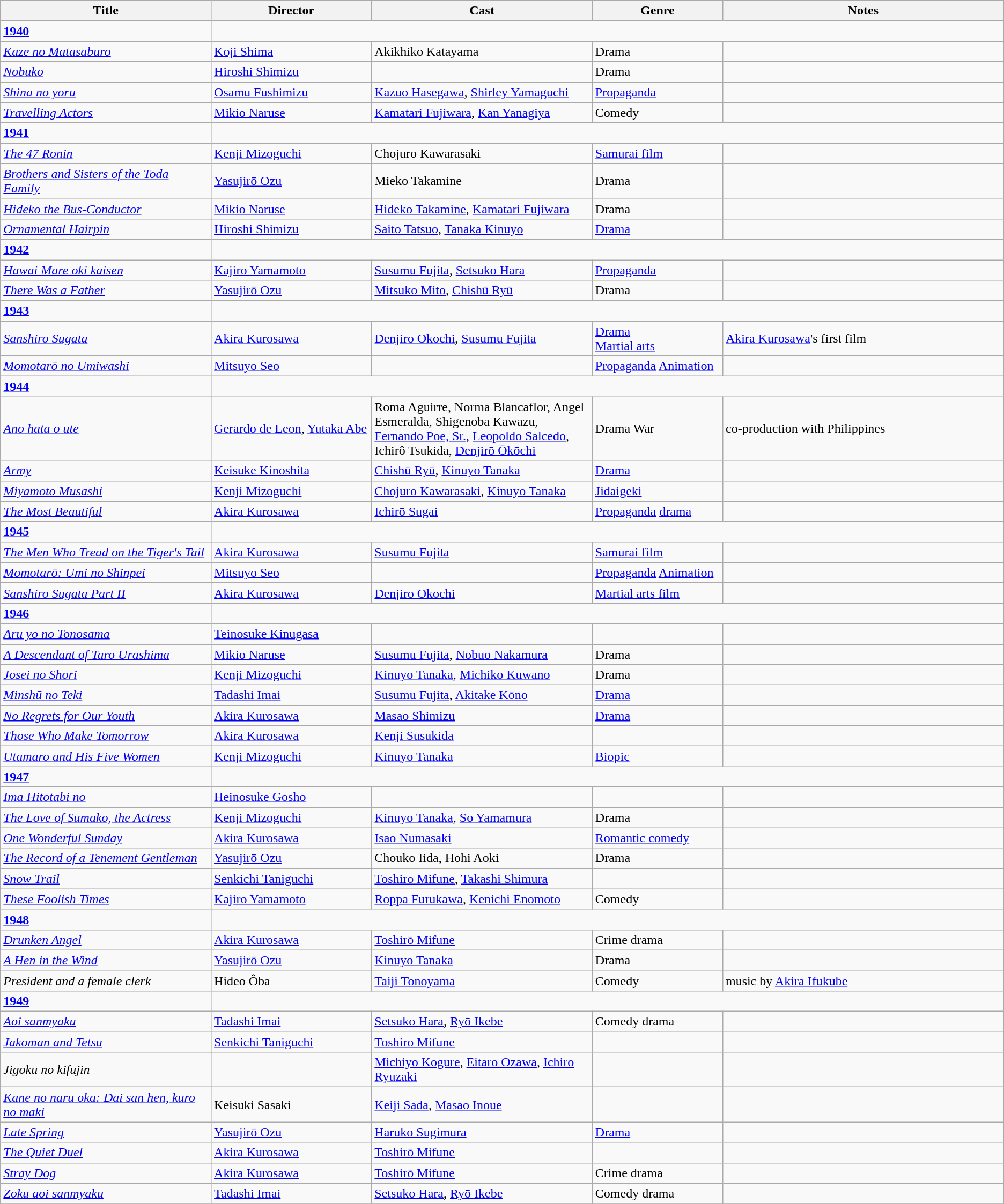<table class="wikitable">
<tr>
<th width=21%>Title</th>
<th width=16%>Director</th>
<th width=22%>Cast</th>
<th width=13%>Genre</th>
<th width=28%>Notes</th>
</tr>
<tr>
<td><strong><a href='#'>1940</a></strong></td>
</tr>
<tr>
<td><em><a href='#'>Kaze no Matasaburo</a></em></td>
<td><a href='#'>Koji Shima</a></td>
<td>Akikhiko Katayama</td>
<td>Drama</td>
<td></td>
</tr>
<tr>
<td><em><a href='#'>Nobuko</a></em></td>
<td><a href='#'>Hiroshi Shimizu</a></td>
<td></td>
<td>Drama</td>
<td></td>
</tr>
<tr>
<td><em><a href='#'>Shina no yoru</a></em></td>
<td><a href='#'>Osamu Fushimizu</a></td>
<td><a href='#'>Kazuo Hasegawa</a>, <a href='#'>Shirley Yamaguchi</a></td>
<td><a href='#'>Propaganda</a></td>
<td></td>
</tr>
<tr>
<td><em><a href='#'>Travelling Actors</a></em></td>
<td><a href='#'>Mikio Naruse</a></td>
<td><a href='#'>Kamatari Fujiwara</a>, <a href='#'>Kan Yanagiya</a></td>
<td>Comedy</td>
<td></td>
</tr>
<tr>
<td><strong><a href='#'>1941</a></strong></td>
</tr>
<tr>
<td><em><a href='#'>The 47 Ronin</a></em></td>
<td><a href='#'>Kenji Mizoguchi</a></td>
<td>Chojuro Kawarasaki</td>
<td><a href='#'>Samurai film</a></td>
<td></td>
</tr>
<tr>
<td><em><a href='#'>Brothers and Sisters of the Toda Family</a></em></td>
<td><a href='#'>Yasujirō Ozu</a></td>
<td>Mieko Takamine</td>
<td>Drama</td>
<td></td>
</tr>
<tr>
<td><em><a href='#'>Hideko the Bus-Conductor</a></em></td>
<td><a href='#'>Mikio Naruse</a></td>
<td><a href='#'>Hideko Takamine</a>, <a href='#'>Kamatari Fujiwara</a></td>
<td>Drama</td>
<td></td>
</tr>
<tr>
<td><em><a href='#'>Ornamental Hairpin</a></em></td>
<td><a href='#'>Hiroshi Shimizu</a></td>
<td><a href='#'>Saito Tatsuo</a>, <a href='#'>Tanaka Kinuyo</a></td>
<td><a href='#'>Drama</a></td>
<td></td>
</tr>
<tr>
<td><strong><a href='#'>1942</a></strong></td>
</tr>
<tr>
<td><em><a href='#'>Hawai Mare oki kaisen</a></em></td>
<td><a href='#'>Kajiro Yamamoto</a></td>
<td><a href='#'>Susumu Fujita</a>, <a href='#'>Setsuko Hara</a></td>
<td><a href='#'>Propaganda</a></td>
<td></td>
</tr>
<tr>
<td><em><a href='#'>There Was a Father</a></em></td>
<td><a href='#'>Yasujirō Ozu</a></td>
<td><a href='#'>Mitsuko Mito</a>, <a href='#'>Chishū Ryū</a></td>
<td>Drama</td>
<td></td>
</tr>
<tr>
<td><strong><a href='#'>1943</a></strong></td>
</tr>
<tr>
<td><em><a href='#'>Sanshiro Sugata</a></em></td>
<td><a href='#'>Akira Kurosawa</a></td>
<td><a href='#'>Denjiro Okochi</a>, <a href='#'>Susumu Fujita</a></td>
<td><a href='#'>Drama</a><br><a href='#'>Martial arts</a></td>
<td><a href='#'>Akira Kurosawa</a>'s first film</td>
</tr>
<tr>
<td><em><a href='#'>Momotarō no Umiwashi</a></em></td>
<td><a href='#'>Mitsuyo Seo</a></td>
<td></td>
<td><a href='#'>Propaganda</a> <a href='#'>Animation</a></td>
<td></td>
</tr>
<tr>
<td><strong><a href='#'>1944</a></strong></td>
</tr>
<tr>
<td><em><a href='#'>Ano hata o ute</a></em></td>
<td><a href='#'>Gerardo de Leon</a>, <a href='#'>Yutaka Abe</a></td>
<td>Roma Aguirre, Norma Blancaflor, Angel Esmeralda, Shigenoba Kawazu, <a href='#'>Fernando Poe, Sr.</a>, <a href='#'>Leopoldo Salcedo</a>, Ichirô Tsukida, <a href='#'>Denjirō Ōkōchi</a></td>
<td>Drama War</td>
<td>co-production with Philippines</td>
</tr>
<tr>
<td><em><a href='#'>Army</a></em></td>
<td><a href='#'>Keisuke Kinoshita</a></td>
<td><a href='#'>Chishū Ryū</a>, <a href='#'>Kinuyo Tanaka</a></td>
<td><a href='#'>Drama</a></td>
<td></td>
</tr>
<tr>
<td><em><a href='#'>Miyamoto Musashi</a></em></td>
<td><a href='#'>Kenji Mizoguchi</a></td>
<td><a href='#'>Chojuro Kawarasaki</a>, <a href='#'>Kinuyo Tanaka</a></td>
<td><a href='#'>Jidaigeki</a></td>
<td></td>
</tr>
<tr>
<td><em><a href='#'>The Most Beautiful</a></em></td>
<td><a href='#'>Akira Kurosawa</a></td>
<td><a href='#'>Ichirō Sugai</a></td>
<td><a href='#'>Propaganda</a> <a href='#'>drama</a></td>
<td></td>
</tr>
<tr>
<td><strong><a href='#'>1945</a></strong></td>
</tr>
<tr>
<td><em><a href='#'>The Men Who Tread on the Tiger's Tail</a></em></td>
<td><a href='#'>Akira Kurosawa</a></td>
<td><a href='#'>Susumu Fujita</a></td>
<td><a href='#'>Samurai film</a></td>
<td></td>
</tr>
<tr>
<td><em><a href='#'>Momotarō: Umi no Shinpei</a></em></td>
<td><a href='#'>Mitsuyo Seo</a></td>
<td></td>
<td><a href='#'>Propaganda</a> <a href='#'>Animation</a></td>
<td></td>
</tr>
<tr>
<td><em><a href='#'>Sanshiro Sugata Part II</a></em></td>
<td><a href='#'>Akira Kurosawa</a></td>
<td><a href='#'>Denjiro Okochi</a></td>
<td><a href='#'>Martial arts film</a></td>
<td></td>
</tr>
<tr>
<td><strong><a href='#'>1946</a></strong></td>
</tr>
<tr>
<td><em><a href='#'>Aru yo no Tonosama</a></em></td>
<td><a href='#'>Teinosuke Kinugasa</a></td>
<td></td>
<td></td>
<td></td>
</tr>
<tr>
<td><em><a href='#'>A Descendant of Taro Urashima</a></em></td>
<td><a href='#'>Mikio Naruse</a></td>
<td><a href='#'>Susumu Fujita</a>, <a href='#'>Nobuo Nakamura</a></td>
<td>Drama</td>
<td></td>
</tr>
<tr>
<td><em><a href='#'>Josei no Shori</a></em></td>
<td><a href='#'>Kenji Mizoguchi</a></td>
<td><a href='#'>Kinuyo Tanaka</a>, <a href='#'>Michiko Kuwano</a></td>
<td>Drama</td>
<td></td>
</tr>
<tr>
<td><em><a href='#'>Minshū no Teki</a></em></td>
<td><a href='#'>Tadashi Imai</a></td>
<td><a href='#'>Susumu Fujita</a>, <a href='#'>Akitake Kōno</a></td>
<td><a href='#'>Drama</a></td>
<td></td>
</tr>
<tr>
<td><em><a href='#'>No Regrets for Our Youth</a></em></td>
<td><a href='#'>Akira Kurosawa</a></td>
<td><a href='#'>Masao Shimizu</a></td>
<td><a href='#'>Drama</a></td>
<td></td>
</tr>
<tr>
<td><em><a href='#'>Those Who Make Tomorrow</a></em></td>
<td><a href='#'>Akira Kurosawa</a></td>
<td><a href='#'>Kenji Susukida</a></td>
<td></td>
<td></td>
</tr>
<tr>
<td><em><a href='#'>Utamaro and His Five Women</a></em></td>
<td><a href='#'>Kenji Mizoguchi</a></td>
<td><a href='#'>Kinuyo Tanaka</a></td>
<td><a href='#'>Biopic</a></td>
<td></td>
</tr>
<tr>
<td><strong><a href='#'>1947</a></strong></td>
</tr>
<tr>
<td><em><a href='#'>Ima Hitotabi no</a></em></td>
<td><a href='#'>Heinosuke Gosho</a></td>
<td></td>
<td></td>
<td></td>
</tr>
<tr>
<td><em><a href='#'>The Love of Sumako, the Actress</a></em></td>
<td><a href='#'>Kenji Mizoguchi</a></td>
<td><a href='#'>Kinuyo Tanaka</a>, <a href='#'>So Yamamura</a></td>
<td>Drama</td>
<td></td>
</tr>
<tr>
<td><em><a href='#'>One Wonderful Sunday</a></em></td>
<td><a href='#'>Akira Kurosawa</a></td>
<td><a href='#'>Isao Numasaki</a></td>
<td><a href='#'>Romantic comedy</a></td>
<td></td>
</tr>
<tr>
<td><em><a href='#'>The Record of a Tenement Gentleman</a></em></td>
<td><a href='#'>Yasujirō Ozu</a></td>
<td>Chouko Iida, Hohi Aoki</td>
<td>Drama</td>
<td></td>
</tr>
<tr>
<td><em><a href='#'>Snow Trail</a></em></td>
<td><a href='#'>Senkichi Taniguchi</a></td>
<td><a href='#'>Toshiro Mifune</a>, <a href='#'>Takashi Shimura</a></td>
<td></td>
<td></td>
</tr>
<tr>
<td><em><a href='#'>These Foolish Times</a></em></td>
<td><a href='#'>Kajiro Yamamoto</a></td>
<td><a href='#'>Roppa Furukawa</a>, <a href='#'>Kenichi Enomoto</a></td>
<td>Comedy</td>
<td></td>
</tr>
<tr>
<td><strong><a href='#'>1948</a></strong></td>
</tr>
<tr>
<td><em><a href='#'>Drunken Angel</a></em></td>
<td><a href='#'>Akira Kurosawa</a></td>
<td><a href='#'>Toshirō Mifune</a></td>
<td>Crime drama</td>
<td></td>
</tr>
<tr>
<td><em><a href='#'>A Hen in the Wind</a></em></td>
<td><a href='#'>Yasujirō Ozu</a></td>
<td><a href='#'>Kinuyo Tanaka</a></td>
<td>Drama</td>
<td></td>
</tr>
<tr>
<td><em>President and a female clerk</em></td>
<td>Hideo Ôba</td>
<td><a href='#'>Taiji Tonoyama</a></td>
<td>Comedy</td>
<td>music by <a href='#'>Akira Ifukube</a></td>
</tr>
<tr>
<td><strong><a href='#'>1949</a></strong></td>
</tr>
<tr>
<td><em><a href='#'>Aoi sanmyaku</a></em></td>
<td><a href='#'>Tadashi Imai</a></td>
<td><a href='#'>Setsuko Hara</a>, <a href='#'>Ryō Ikebe</a></td>
<td>Comedy drama</td>
<td></td>
</tr>
<tr>
<td><em><a href='#'>Jakoman and Tetsu</a></em></td>
<td><a href='#'>Senkichi Taniguchi</a></td>
<td><a href='#'>Toshiro Mifune</a></td>
<td></td>
<td></td>
</tr>
<tr>
<td><em>Jigoku no kifujin</em></td>
<td></td>
<td><a href='#'>Michiyo Kogure</a>, <a href='#'>Eitaro Ozawa</a>, <a href='#'>Ichiro Ryuzaki</a></td>
<td></td>
<td></td>
</tr>
<tr>
<td><em><a href='#'>Kane no naru oka: Dai san hen, kuro no maki</a></em></td>
<td>Keisuki Sasaki</td>
<td><a href='#'>Keiji Sada</a>, <a href='#'>Masao Inoue</a></td>
<td></td>
<td></td>
</tr>
<tr>
<td><em><a href='#'>Late Spring</a></em></td>
<td><a href='#'>Yasujirō Ozu</a></td>
<td><a href='#'>Haruko Sugimura</a></td>
<td><a href='#'>Drama</a></td>
<td></td>
</tr>
<tr>
<td><em><a href='#'>The Quiet Duel</a></em></td>
<td><a href='#'>Akira Kurosawa</a></td>
<td><a href='#'>Toshirō Mifune</a></td>
<td></td>
<td></td>
</tr>
<tr>
<td><em><a href='#'>Stray Dog</a></em></td>
<td><a href='#'>Akira Kurosawa</a></td>
<td><a href='#'>Toshirō Mifune</a></td>
<td>Crime drama</td>
<td></td>
</tr>
<tr>
<td><em><a href='#'>Zoku aoi sanmyaku</a></em></td>
<td><a href='#'>Tadashi Imai</a></td>
<td><a href='#'>Setsuko Hara</a>, <a href='#'>Ryō Ikebe</a></td>
<td>Comedy drama</td>
<td></td>
</tr>
<tr>
</tr>
</table>
